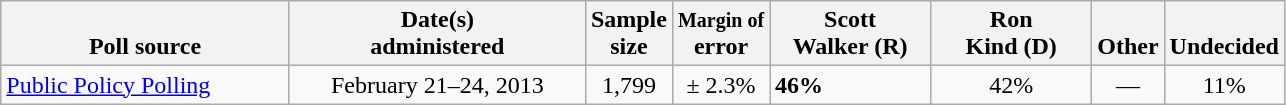<table class="wikitable">
<tr valign= bottom>
<th style="width:185px;">Poll source</th>
<th style="width:190px;">Date(s)<br>administered</th>
<th class=small>Sample<br>size</th>
<th><small>Margin of</small><br>error</th>
<th style="width:100px;">Scott<br>Walker (R)</th>
<th style="width:100px;">Ron<br>Kind (D)</th>
<th style="width:40px;">Other</th>
<th style="width:40px;">Undecided</th>
</tr>
<tr>
<td><a href='#'>Public Policy Polling</a></td>
<td align=center>February 21–24, 2013</td>
<td align=center>1,799</td>
<td align=center>± 2.3%</td>
<td><strong>46%</strong></td>
<td align=center>42%</td>
<td align=center>—</td>
<td align=center>11%</td>
</tr>
</table>
